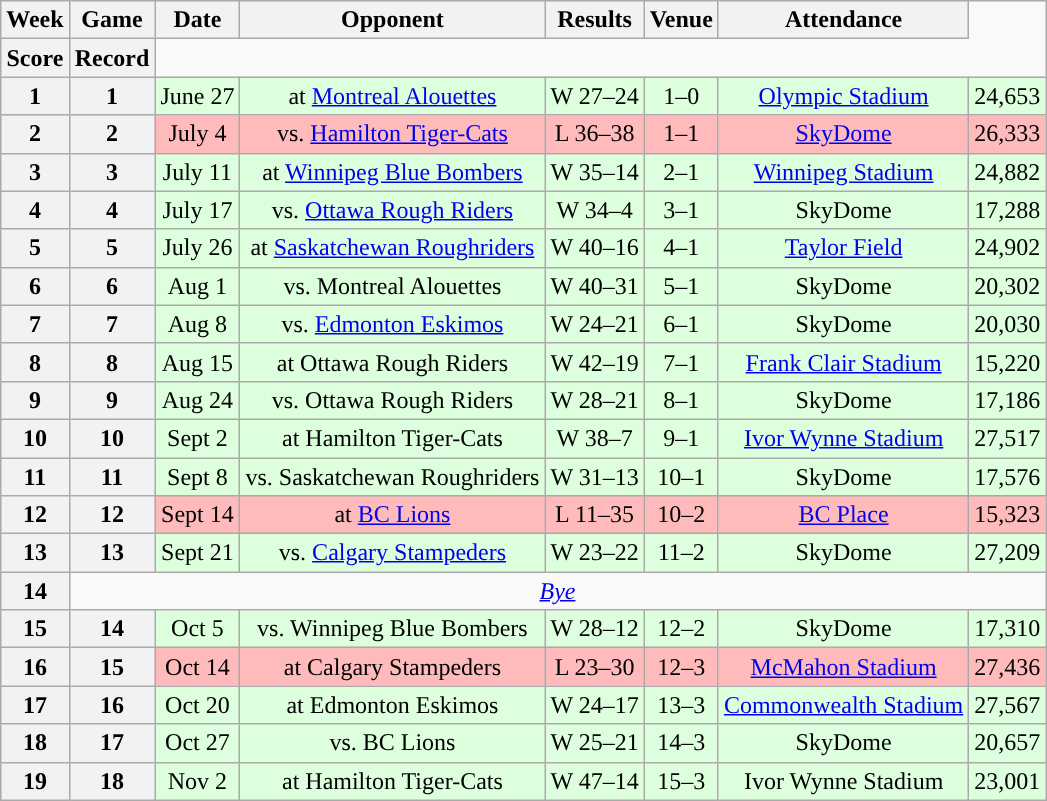<table class="wikitable" style="text-align:center">
<tr>
<th>Week</th>
<th>Game</th>
<th>Date</th>
<th>Opponent</th>
<th>Results</th>
<th>Venue</th>
<th>Attendance</th>
</tr>
<tr>
<th>Score</th>
<th>Record</th>
</tr>
<tr style="background:#ddffdd">
<th>1</th>
<th>1</th>
<td>June 27</td>
<td>at <a href='#'>Montreal Alouettes</a></td>
<td>W 27–24</td>
<td>1–0</td>
<td><a href='#'>Olympic Stadium</a></td>
<td>24,653</td>
</tr>
<tr style="background:#ffbbbb">
<th>2</th>
<th>2</th>
<td>July 4</td>
<td>vs. <a href='#'>Hamilton Tiger-Cats</a></td>
<td>L 36–38</td>
<td>1–1</td>
<td><a href='#'>SkyDome</a></td>
<td>26,333</td>
</tr>
<tr style="background:#ddffdd">
<th>3</th>
<th>3</th>
<td>July 11</td>
<td>at <a href='#'>Winnipeg Blue Bombers</a></td>
<td>W 35–14</td>
<td>2–1</td>
<td><a href='#'>Winnipeg Stadium</a></td>
<td>24,882</td>
</tr>
<tr style="background:#ddffdd">
<th>4</th>
<th>4</th>
<td>July 17</td>
<td>vs. <a href='#'>Ottawa Rough Riders</a></td>
<td>W 34–4</td>
<td>3–1</td>
<td>SkyDome</td>
<td>17,288</td>
</tr>
<tr style="background:#ddffdd">
<th>5</th>
<th>5</th>
<td>July 26</td>
<td>at <a href='#'>Saskatchewan Roughriders</a></td>
<td>W 40–16</td>
<td>4–1</td>
<td><a href='#'>Taylor Field</a></td>
<td>24,902</td>
</tr>
<tr style="background:#ddffdd">
<th>6</th>
<th>6</th>
<td>Aug 1</td>
<td>vs. Montreal Alouettes</td>
<td>W 40–31</td>
<td>5–1</td>
<td>SkyDome</td>
<td>20,302</td>
</tr>
<tr style="background:#ddffdd">
<th>7</th>
<th>7</th>
<td>Aug 8</td>
<td>vs. <a href='#'>Edmonton Eskimos</a></td>
<td>W 24–21</td>
<td>6–1</td>
<td>SkyDome</td>
<td>20,030</td>
</tr>
<tr style="background:#ddffdd">
<th>8</th>
<th>8</th>
<td>Aug 15</td>
<td>at Ottawa Rough Riders</td>
<td>W 42–19</td>
<td>7–1</td>
<td><a href='#'>Frank Clair Stadium</a></td>
<td>15,220</td>
</tr>
<tr style="background:#ddffdd">
<th>9</th>
<th>9</th>
<td>Aug 24</td>
<td>vs. Ottawa Rough Riders</td>
<td>W 28–21</td>
<td>8–1</td>
<td>SkyDome</td>
<td>17,186</td>
</tr>
<tr style="background:#ddffdd">
<th>10</th>
<th>10</th>
<td>Sept 2</td>
<td>at Hamilton Tiger-Cats</td>
<td>W 38–7</td>
<td>9–1</td>
<td><a href='#'>Ivor Wynne Stadium</a></td>
<td>27,517</td>
</tr>
<tr style="background:#ddffdd">
<th>11</th>
<th>11</th>
<td>Sept 8</td>
<td>vs. Saskatchewan Roughriders</td>
<td>W 31–13</td>
<td>10–1</td>
<td>SkyDome</td>
<td>17,576</td>
</tr>
<tr style="background:#ffbbbb">
<th>12</th>
<th>12</th>
<td>Sept 14</td>
<td>at <a href='#'>BC Lions</a></td>
<td>L 11–35</td>
<td>10–2</td>
<td><a href='#'>BC Place</a></td>
<td>15,323</td>
</tr>
<tr style="background:#ddffdd">
<th>13</th>
<th>13</th>
<td>Sept 21</td>
<td>vs. <a href='#'>Calgary Stampeders</a></td>
<td>W 23–22</td>
<td>11–2</td>
<td>SkyDome</td>
<td>27,209</td>
</tr>
<tr>
<th>14</th>
<td colspan=7><em><a href='#'>Bye</a></em></td>
</tr>
<tr style="background:#ddffdd">
<th>15</th>
<th>14</th>
<td>Oct 5</td>
<td>vs. Winnipeg Blue Bombers</td>
<td>W 28–12</td>
<td>12–2</td>
<td>SkyDome</td>
<td>17,310</td>
</tr>
<tr style="background:#ffbbbb">
<th>16</th>
<th>15</th>
<td>Oct 14</td>
<td>at Calgary Stampeders</td>
<td>L 23–30</td>
<td>12–3</td>
<td><a href='#'>McMahon Stadium</a></td>
<td>27,436</td>
</tr>
<tr style="background:#ddffdd">
<th>17</th>
<th>16</th>
<td>Oct 20</td>
<td>at Edmonton Eskimos</td>
<td>W 24–17</td>
<td>13–3</td>
<td><a href='#'>Commonwealth Stadium</a></td>
<td>27,567</td>
</tr>
<tr style="background:#ddffdd">
<th>18</th>
<th>17</th>
<td>Oct 27</td>
<td>vs. BC Lions</td>
<td>W 25–21</td>
<td>14–3</td>
<td>SkyDome</td>
<td>20,657</td>
</tr>
<tr style="background:#ddffdd">
<th>19</th>
<th>18</th>
<td>Nov 2</td>
<td>at Hamilton Tiger-Cats</td>
<td>W 47–14</td>
<td>15–3</td>
<td>Ivor Wynne Stadium</td>
<td>23,001</td>
</tr>
</table>
